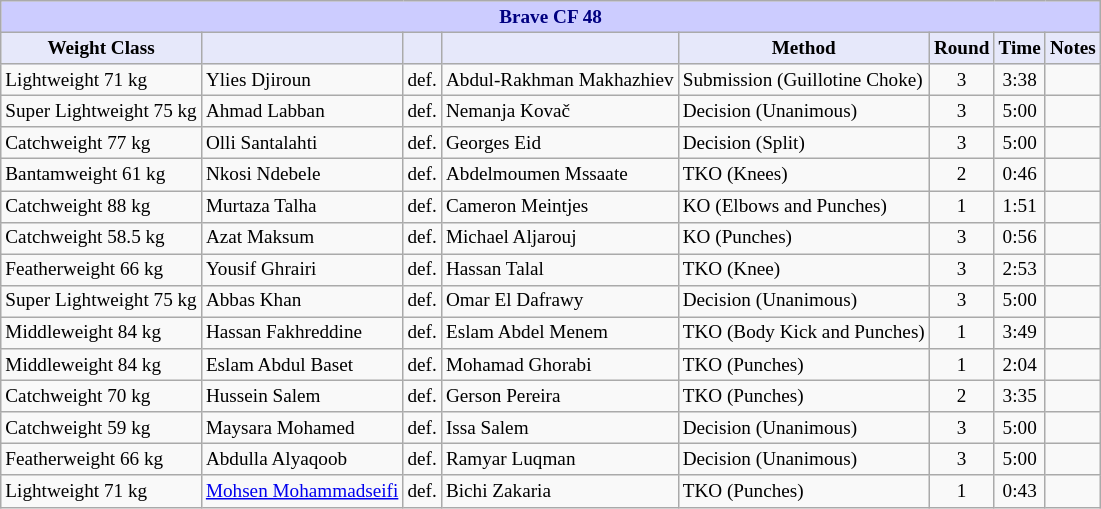<table class="wikitable" style="font-size: 80%;">
<tr>
<th colspan="8" style="background-color: #ccf; color: #000080; text-align: center;">Brave CF 48</th>
</tr>
<tr>
<th colspan="1" style="background-color: #E6E8FA; color: #000000; text-align: center;">Weight Class</th>
<th colspan="1" style="background-color: #E6E8FA; color: #000000; text-align: center;"></th>
<th colspan="1" style="background-color: #E6E8FA; color: #000000; text-align: center;"></th>
<th colspan="1" style="background-color: #E6E8FA; color: #000000; text-align: center;"></th>
<th colspan="1" style="background-color: #E6E8FA; color: #000000; text-align: center;">Method</th>
<th colspan="1" style="background-color: #E6E8FA; color: #000000; text-align: center;">Round</th>
<th colspan="1" style="background-color: #E6E8FA; color: #000000; text-align: center;">Time</th>
<th colspan="1" style="background-color: #E6E8FA; color: #000000; text-align: center;">Notes</th>
</tr>
<tr>
<td>Lightweight 71 kg</td>
<td> Ylies Djiroun</td>
<td>def.</td>
<td> Abdul-Rakhman Makhazhiev</td>
<td>Submission (Guillotine Choke)</td>
<td align=center>3</td>
<td align=center>3:38</td>
<td></td>
</tr>
<tr>
<td>Super Lightweight 75 kg</td>
<td> Ahmad Labban</td>
<td>def.</td>
<td> Nemanja Kovač</td>
<td>Decision (Unanimous)</td>
<td align=center>3</td>
<td align=center>5:00</td>
<td></td>
</tr>
<tr>
<td>Catchweight 77 kg</td>
<td> Olli Santalahti</td>
<td>def.</td>
<td> Georges Eid</td>
<td>Decision (Split)</td>
<td align=center>3</td>
<td align=center>5:00</td>
<td></td>
</tr>
<tr>
<td>Bantamweight 61 kg</td>
<td> Nkosi Ndebele</td>
<td>def.</td>
<td> Abdelmoumen Mssaate</td>
<td>TKO (Knees)</td>
<td align=center>2</td>
<td align=center>0:46</td>
<td></td>
</tr>
<tr>
<td>Catchweight 88 kg</td>
<td> Murtaza Talha</td>
<td>def.</td>
<td> Cameron Meintjes</td>
<td>KO (Elbows and Punches)</td>
<td align=center>1</td>
<td align=center>1:51</td>
<td></td>
</tr>
<tr>
<td>Catchweight 58.5 kg</td>
<td> Azat Maksum</td>
<td>def.</td>
<td> Michael Aljarouj</td>
<td>KO (Punches)</td>
<td align=center>3</td>
<td align=center>0:56</td>
<td></td>
</tr>
<tr>
<td>Featherweight 66 kg</td>
<td> Yousif Ghrairi</td>
<td>def.</td>
<td> Hassan Talal</td>
<td>TKO (Knee)</td>
<td align=center>3</td>
<td align=center>2:53</td>
<td></td>
</tr>
<tr>
<td>Super Lightweight 75 kg</td>
<td> Abbas Khan</td>
<td>def.</td>
<td> Omar El Dafrawy</td>
<td>Decision (Unanimous)</td>
<td align=center>3</td>
<td align=center>5:00</td>
<td></td>
</tr>
<tr>
<td>Middleweight 84 kg</td>
<td> Hassan Fakhreddine</td>
<td>def.</td>
<td> Eslam Abdel Menem</td>
<td>TKO (Body Kick and Punches)</td>
<td align=center>1</td>
<td align=center>3:49</td>
<td></td>
</tr>
<tr>
<td>Middleweight 84 kg</td>
<td> Eslam Abdul Baset</td>
<td>def.</td>
<td> Mohamad Ghorabi</td>
<td>TKO (Punches)</td>
<td align=center>1</td>
<td align=center>2:04</td>
<td></td>
</tr>
<tr>
<td>Catchweight 70 kg</td>
<td> Hussein Salem</td>
<td>def.</td>
<td> Gerson Pereira</td>
<td>TKO (Punches)</td>
<td align=center>2</td>
<td align=center>3:35</td>
<td></td>
</tr>
<tr>
<td>Catchweight 59 kg</td>
<td> Maysara Mohamed</td>
<td>def.</td>
<td> Issa Salem</td>
<td>Decision (Unanimous)</td>
<td align=center>3</td>
<td align=center>5:00</td>
<td></td>
</tr>
<tr>
<td>Featherweight 66 kg</td>
<td> Abdulla Alyaqoob</td>
<td>def.</td>
<td> Ramyar Luqman</td>
<td>Decision (Unanimous)</td>
<td align=center>3</td>
<td align=center>5:00</td>
<td></td>
</tr>
<tr>
<td>Lightweight 71 kg</td>
<td> <a href='#'>Mohsen Mohammadseifi</a></td>
<td>def.</td>
<td> Bichi Zakaria</td>
<td>TKO (Punches)</td>
<td align=center>1</td>
<td align=center>0:43</td>
<td></td>
</tr>
</table>
